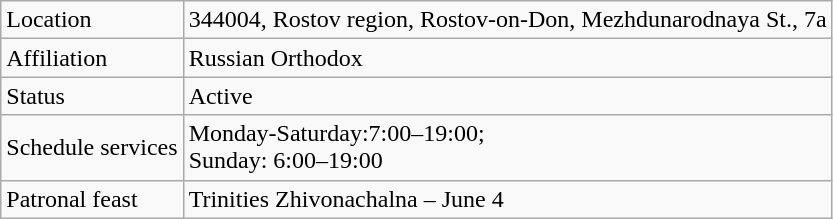<table class="wikitable">
<tr>
<td>Location</td>
<td>344004, Rostov region, Rostov-on-Don, Mezhdunarodnaya St., 7a</td>
</tr>
<tr>
<td>Affiliation</td>
<td>Russian Orthodox</td>
</tr>
<tr>
<td>Status</td>
<td>Active</td>
</tr>
<tr>
<td>Schedule services</td>
<td>Monday-Saturday:7:00–19:00;<br>Sunday: 6:00–19:00</td>
</tr>
<tr>
<td>Patronal feast</td>
<td>Trinities Zhivonachalna – June 4</td>
</tr>
</table>
